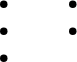<table border="0" cellpadding="2">
<tr valign="top">
<td><br><ul><li> <em></em></li><li></li><li></li></ul></td>
<td><br><ul><li></li><li></li></ul></td>
</tr>
</table>
